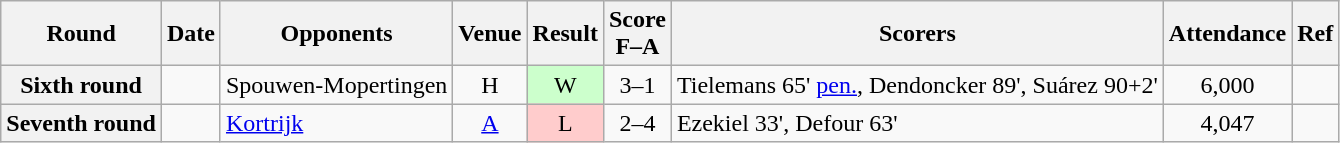<table class="wikitable plainrowheaders sortable" style="text-align:center">
<tr>
<th scope="col">Round</th>
<th scope="col">Date</th>
<th scope="col">Opponents</th>
<th scope="col">Venue</th>
<th scope="col">Result</th>
<th scope="col">Score<br>F–A</th>
<th scope="col" class="unsortable">Scorers</th>
<th scope="col">Attendance</th>
<th scope="col" class="unsortable">Ref</th>
</tr>
<tr>
<th scope="row">Sixth round</th>
<td align="left"></td>
<td align="left">Spouwen-Mopertingen</td>
<td>H</td>
<td style="background-color:#CCFFCC">W</td>
<td>3–1</td>
<td align="left">Tielemans 65' <a href='#'>pen.</a>, Dendoncker 89', Suárez 90+2'</td>
<td>6,000</td>
<td></td>
</tr>
<tr>
<th scope="row">Seventh round</th>
<td align="left"></td>
<td align="left"><a href='#'>Kortrijk</a></td>
<td><a href='#'>A</a></td>
<td style="background-color:#FFCCCC">L</td>
<td>2–4</td>
<td align="left">Ezekiel 33', Defour 63'</td>
<td>4,047</td>
<td></td>
</tr>
</table>
